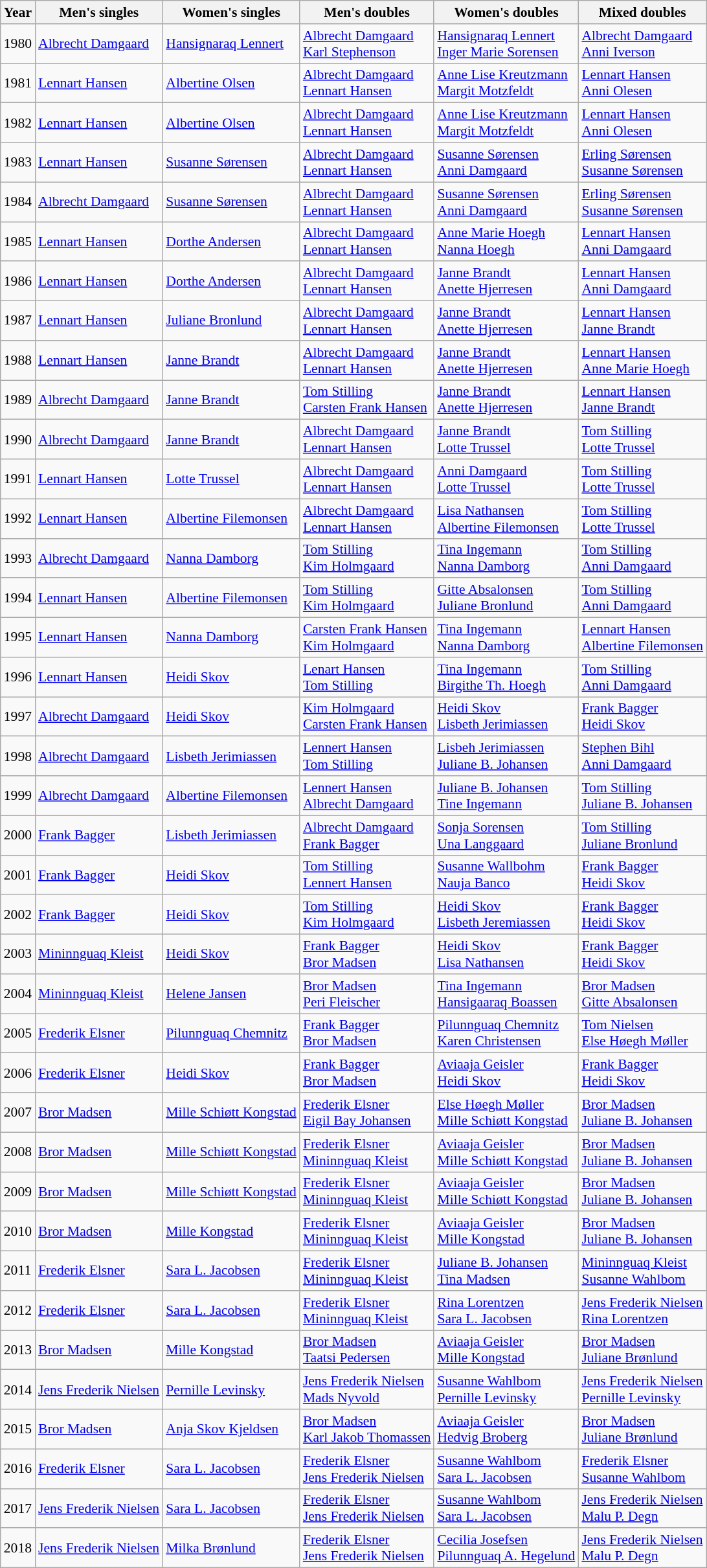<table class=wikitable style="font-size:90%;">
<tr>
<th>Year</th>
<th>Men's singles</th>
<th>Women's singles</th>
<th>Men's doubles</th>
<th>Women's doubles</th>
<th>Mixed doubles</th>
</tr>
<tr>
<td>1980</td>
<td><a href='#'>Albrecht Damgaard</a></td>
<td><a href='#'>Hansignaraq Lennert</a></td>
<td><a href='#'>Albrecht Damgaard</a><br><a href='#'>Karl Stephenson</a></td>
<td><a href='#'>Hansignaraq Lennert</a><br><a href='#'>Inger Marie Sorensen</a></td>
<td><a href='#'>Albrecht Damgaard</a><br><a href='#'>Anni Iverson</a></td>
</tr>
<tr>
<td>1981</td>
<td><a href='#'>Lennart Hansen</a></td>
<td><a href='#'>Albertine Olsen</a></td>
<td><a href='#'>Albrecht Damgaard</a><br><a href='#'>Lennart Hansen</a></td>
<td><a href='#'>Anne Lise Kreutzmann</a><br><a href='#'>Margit Motzfeldt</a></td>
<td><a href='#'>Lennart Hansen</a><br><a href='#'>Anni Olesen</a></td>
</tr>
<tr>
<td>1982</td>
<td><a href='#'>Lennart Hansen</a></td>
<td><a href='#'>Albertine Olsen</a></td>
<td><a href='#'>Albrecht Damgaard</a><br><a href='#'>Lennart Hansen</a></td>
<td><a href='#'>Anne Lise Kreutzmann</a><br><a href='#'>Margit Motzfeldt</a></td>
<td><a href='#'>Lennart Hansen</a><br><a href='#'>Anni Olesen</a></td>
</tr>
<tr>
<td>1983</td>
<td><a href='#'>Lennart Hansen</a></td>
<td><a href='#'>Susanne Sørensen</a></td>
<td><a href='#'>Albrecht Damgaard</a><br><a href='#'>Lennart Hansen</a></td>
<td><a href='#'>Susanne Sørensen</a><br><a href='#'>Anni Damgaard</a></td>
<td><a href='#'>Erling Sørensen</a><br><a href='#'>Susanne Sørensen</a></td>
</tr>
<tr>
<td>1984</td>
<td><a href='#'>Albrecht Damgaard</a></td>
<td><a href='#'>Susanne Sørensen</a></td>
<td><a href='#'>Albrecht Damgaard</a><br><a href='#'>Lennart Hansen</a></td>
<td><a href='#'>Susanne Sørensen</a><br><a href='#'>Anni Damgaard</a></td>
<td><a href='#'>Erling Sørensen</a><br><a href='#'>Susanne Sørensen</a></td>
</tr>
<tr>
<td>1985</td>
<td><a href='#'>Lennart Hansen</a></td>
<td><a href='#'>Dorthe Andersen</a></td>
<td><a href='#'>Albrecht Damgaard</a><br><a href='#'>Lennart Hansen</a></td>
<td><a href='#'>Anne Marie Hoegh</a><br><a href='#'>Nanna Hoegh</a></td>
<td><a href='#'>Lennart Hansen</a><br><a href='#'>Anni Damgaard</a></td>
</tr>
<tr>
<td>1986</td>
<td><a href='#'>Lennart Hansen</a></td>
<td><a href='#'>Dorthe Andersen</a></td>
<td><a href='#'>Albrecht Damgaard</a><br><a href='#'>Lennart Hansen</a></td>
<td><a href='#'>Janne Brandt</a><br><a href='#'>Anette Hjerresen</a></td>
<td><a href='#'>Lennart Hansen</a><br><a href='#'>Anni Damgaard</a></td>
</tr>
<tr>
<td>1987</td>
<td><a href='#'>Lennart Hansen</a></td>
<td><a href='#'>Juliane Bronlund</a></td>
<td><a href='#'>Albrecht Damgaard</a><br><a href='#'>Lennart Hansen</a></td>
<td><a href='#'>Janne Brandt</a><br><a href='#'>Anette Hjerresen</a></td>
<td><a href='#'>Lennart Hansen</a><br><a href='#'>Janne Brandt</a></td>
</tr>
<tr>
<td>1988</td>
<td><a href='#'>Lennart Hansen</a></td>
<td><a href='#'>Janne Brandt</a></td>
<td><a href='#'>Albrecht Damgaard</a><br><a href='#'>Lennart Hansen</a></td>
<td><a href='#'>Janne Brandt</a><br><a href='#'>Anette Hjerresen</a></td>
<td><a href='#'>Lennart Hansen</a><br><a href='#'>Anne Marie Hoegh</a></td>
</tr>
<tr>
<td>1989</td>
<td><a href='#'>Albrecht Damgaard</a></td>
<td><a href='#'>Janne Brandt</a></td>
<td><a href='#'>Tom Stilling</a><br><a href='#'>Carsten Frank Hansen</a></td>
<td><a href='#'>Janne Brandt</a><br><a href='#'>Anette Hjerresen</a></td>
<td><a href='#'>Lennart Hansen</a><br><a href='#'>Janne Brandt</a></td>
</tr>
<tr>
<td>1990</td>
<td><a href='#'>Albrecht Damgaard</a></td>
<td><a href='#'>Janne Brandt</a></td>
<td><a href='#'>Albrecht Damgaard</a><br><a href='#'>Lennart Hansen</a></td>
<td><a href='#'>Janne Brandt</a><br><a href='#'>Lotte Trussel</a></td>
<td><a href='#'>Tom Stilling</a><br><a href='#'>Lotte Trussel</a></td>
</tr>
<tr>
<td>1991</td>
<td><a href='#'>Lennart Hansen</a></td>
<td><a href='#'>Lotte Trussel</a></td>
<td><a href='#'>Albrecht Damgaard</a><br><a href='#'>Lennart Hansen</a></td>
<td><a href='#'>Anni Damgaard</a><br><a href='#'>Lotte Trussel</a></td>
<td><a href='#'>Tom Stilling</a><br><a href='#'>Lotte Trussel</a></td>
</tr>
<tr>
<td>1992</td>
<td><a href='#'>Lennart Hansen</a></td>
<td><a href='#'>Albertine Filemonsen</a></td>
<td><a href='#'>Albrecht Damgaard</a><br><a href='#'>Lennart Hansen</a></td>
<td><a href='#'>Lisa Nathansen</a><br><a href='#'>Albertine Filemonsen</a></td>
<td><a href='#'>Tom Stilling</a><br><a href='#'>Lotte Trussel</a></td>
</tr>
<tr>
<td>1993</td>
<td><a href='#'>Albrecht Damgaard</a></td>
<td><a href='#'>Nanna Damborg</a></td>
<td><a href='#'>Tom Stilling</a><br><a href='#'>Kim Holmgaard</a></td>
<td><a href='#'>Tina Ingemann</a><br><a href='#'>Nanna Damborg</a></td>
<td><a href='#'>Tom Stilling</a><br><a href='#'>Anni Damgaard</a></td>
</tr>
<tr>
<td>1994</td>
<td><a href='#'>Lennart Hansen</a></td>
<td><a href='#'>Albertine Filemonsen</a></td>
<td><a href='#'>Tom Stilling</a><br><a href='#'>Kim Holmgaard</a></td>
<td><a href='#'>Gitte Absalonsen</a><br><a href='#'>Juliane Bronlund</a></td>
<td><a href='#'>Tom Stilling</a><br><a href='#'>Anni Damgaard</a></td>
</tr>
<tr>
<td>1995</td>
<td><a href='#'>Lennart Hansen</a></td>
<td><a href='#'>Nanna Damborg</a></td>
<td><a href='#'>Carsten Frank Hansen</a><br><a href='#'>Kim Holmgaard</a></td>
<td><a href='#'>Tina Ingemann</a><br><a href='#'>Nanna Damborg</a></td>
<td><a href='#'>Lennart Hansen</a><br><a href='#'>Albertine Filemonsen</a></td>
</tr>
<tr>
<td>1996</td>
<td><a href='#'>Lennart Hansen</a></td>
<td><a href='#'>Heidi Skov</a></td>
<td><a href='#'>Lenart Hansen</a><br><a href='#'>Tom Stilling</a></td>
<td><a href='#'>Tina Ingemann</a><br><a href='#'>Birgithe Th. Hoegh</a></td>
<td><a href='#'>Tom Stilling</a><br><a href='#'>Anni Damgaard</a></td>
</tr>
<tr>
<td>1997</td>
<td><a href='#'>Albrecht Damgaard</a></td>
<td><a href='#'>Heidi Skov</a></td>
<td><a href='#'>Kim Holmgaard</a><br><a href='#'>Carsten Frank Hansen</a></td>
<td><a href='#'>Heidi Skov</a><br><a href='#'>Lisbeth Jerimiassen</a></td>
<td><a href='#'>Frank Bagger</a><br><a href='#'>Heidi Skov</a></td>
</tr>
<tr>
<td>1998</td>
<td><a href='#'>Albrecht Damgaard</a></td>
<td><a href='#'>Lisbeth Jerimiassen</a></td>
<td><a href='#'>Lennert Hansen</a><br><a href='#'>Tom Stilling</a></td>
<td><a href='#'>Lisbeh Jerimiassen</a><br><a href='#'>Juliane B. Johansen</a></td>
<td><a href='#'>Stephen Bihl</a><br><a href='#'>Anni Damgaard</a></td>
</tr>
<tr>
<td>1999</td>
<td><a href='#'>Albrecht Damgaard</a></td>
<td><a href='#'>Albertine Filemonsen</a></td>
<td><a href='#'>Lennert Hansen</a><br><a href='#'>Albrecht Damgaard</a></td>
<td><a href='#'>Juliane B. Johansen</a><br><a href='#'>Tine Ingemann</a></td>
<td><a href='#'>Tom Stilling</a><br><a href='#'>Juliane B. Johansen</a></td>
</tr>
<tr>
<td>2000</td>
<td><a href='#'>Frank Bagger</a></td>
<td><a href='#'>Lisbeth Jerimiassen</a></td>
<td><a href='#'>Albrecht Damgaard</a><br><a href='#'>Frank Bagger</a></td>
<td><a href='#'>Sonja Sorensen</a><br><a href='#'>Una Langgaard</a></td>
<td><a href='#'>Tom Stilling</a><br><a href='#'>Juliane Bronlund</a></td>
</tr>
<tr>
<td>2001</td>
<td><a href='#'>Frank Bagger</a></td>
<td><a href='#'>Heidi Skov</a></td>
<td><a href='#'>Tom Stilling</a><br><a href='#'>Lennert Hansen</a></td>
<td><a href='#'>Susanne Wallbohm</a><br><a href='#'>Nauja Banco</a></td>
<td><a href='#'>Frank Bagger</a><br><a href='#'>Heidi Skov</a></td>
</tr>
<tr>
<td>2002</td>
<td><a href='#'>Frank Bagger</a></td>
<td><a href='#'>Heidi Skov</a></td>
<td><a href='#'>Tom Stilling</a><br><a href='#'>Kim Holmgaard</a></td>
<td><a href='#'>Heidi Skov</a><br><a href='#'>Lisbeth Jeremiassen</a></td>
<td><a href='#'>Frank Bagger</a><br><a href='#'>Heidi Skov</a></td>
</tr>
<tr>
<td>2003</td>
<td><a href='#'>Mininnguaq Kleist</a></td>
<td><a href='#'>Heidi Skov</a></td>
<td><a href='#'>Frank Bagger</a><br><a href='#'>Bror Madsen</a></td>
<td><a href='#'>Heidi Skov</a><br><a href='#'>Lisa Nathansen</a></td>
<td><a href='#'>Frank Bagger</a><br><a href='#'>Heidi Skov</a></td>
</tr>
<tr>
<td>2004</td>
<td><a href='#'>Mininnguaq Kleist</a></td>
<td><a href='#'>Helene Jansen</a></td>
<td><a href='#'>Bror Madsen</a><br><a href='#'>Peri Fleischer</a></td>
<td><a href='#'>Tina Ingemann</a><br><a href='#'>Hansigaaraq Boassen</a></td>
<td><a href='#'>Bror Madsen</a><br><a href='#'>Gitte Absalonsen</a></td>
</tr>
<tr>
<td>2005</td>
<td><a href='#'>Frederik Elsner</a></td>
<td><a href='#'>Pilunnguaq Chemnitz</a></td>
<td><a href='#'>Frank Bagger</a><br><a href='#'>Bror Madsen</a></td>
<td><a href='#'>Pilunnguaq Chemnitz</a><br><a href='#'>Karen Christensen</a></td>
<td><a href='#'>Tom Nielsen</a><br><a href='#'>Else Høegh Møller</a></td>
</tr>
<tr>
<td>2006</td>
<td><a href='#'>Frederik Elsner</a></td>
<td><a href='#'>Heidi Skov</a></td>
<td><a href='#'>Frank Bagger</a><br><a href='#'>Bror Madsen</a></td>
<td><a href='#'>Aviaaja Geisler</a><br><a href='#'>Heidi Skov</a></td>
<td><a href='#'>Frank Bagger</a><br><a href='#'>Heidi Skov</a></td>
</tr>
<tr>
<td>2007</td>
<td><a href='#'>Bror Madsen</a></td>
<td><a href='#'>Mille Schiøtt Kongstad</a></td>
<td><a href='#'>Frederik Elsner</a><br><a href='#'>Eigil Bay Johansen</a></td>
<td><a href='#'>Else Høegh Møller</a><br><a href='#'>Mille Schiøtt Kongstad</a></td>
<td><a href='#'>Bror Madsen</a><br><a href='#'>Juliane B. Johansen</a></td>
</tr>
<tr>
<td>2008</td>
<td><a href='#'>Bror Madsen</a></td>
<td><a href='#'>Mille Schiøtt Kongstad</a></td>
<td><a href='#'>Frederik Elsner</a><br><a href='#'>Mininnguaq Kleist</a></td>
<td><a href='#'>Aviaaja Geisler</a><br><a href='#'>Mille Schiøtt Kongstad</a></td>
<td><a href='#'>Bror Madsen</a><br><a href='#'>Juliane B. Johansen</a></td>
</tr>
<tr>
<td>2009</td>
<td><a href='#'>Bror Madsen</a></td>
<td><a href='#'>Mille Schiøtt Kongstad</a></td>
<td><a href='#'>Frederik Elsner</a><br><a href='#'>Mininnguaq Kleist</a></td>
<td><a href='#'>Aviaaja Geisler</a><br><a href='#'>Mille Schiøtt Kongstad</a></td>
<td><a href='#'>Bror Madsen</a><br><a href='#'>Juliane B. Johansen</a></td>
</tr>
<tr>
<td>2010</td>
<td><a href='#'>Bror Madsen</a></td>
<td><a href='#'>Mille Kongstad</a></td>
<td><a href='#'>Frederik Elsner</a><br><a href='#'>Mininnguaq Kleist</a></td>
<td><a href='#'>Aviaaja Geisler</a><br><a href='#'>Mille Kongstad</a></td>
<td><a href='#'>Bror Madsen</a><br><a href='#'>Juliane B. Johansen</a></td>
</tr>
<tr>
<td>2011</td>
<td><a href='#'>Frederik Elsner</a></td>
<td><a href='#'>Sara L. Jacobsen</a></td>
<td><a href='#'>Frederik Elsner</a><br><a href='#'>Mininnguaq Kleist</a></td>
<td><a href='#'>Juliane B. Johansen</a><br><a href='#'>Tina Madsen</a></td>
<td><a href='#'>Mininnguaq Kleist</a><br><a href='#'>Susanne Wahlbom</a></td>
</tr>
<tr>
<td>2012</td>
<td><a href='#'>Frederik Elsner</a></td>
<td><a href='#'>Sara L. Jacobsen</a></td>
<td><a href='#'>Frederik Elsner</a><br><a href='#'>Mininnguaq Kleist</a></td>
<td><a href='#'>Rina Lorentzen</a><br><a href='#'>Sara L. Jacobsen</a></td>
<td><a href='#'>Jens Frederik Nielsen</a><br><a href='#'>Rina Lorentzen</a></td>
</tr>
<tr>
<td>2013</td>
<td><a href='#'>Bror Madsen</a></td>
<td><a href='#'>Mille Kongstad</a></td>
<td><a href='#'>Bror Madsen</a><br><a href='#'>Taatsi Pedersen</a></td>
<td><a href='#'>Aviaaja Geisler</a><br><a href='#'>Mille Kongstad</a></td>
<td><a href='#'>Bror Madsen</a><br><a href='#'>Juliane Brønlund</a></td>
</tr>
<tr>
<td>2014</td>
<td><a href='#'>Jens Frederik Nielsen</a></td>
<td><a href='#'>Pernille Levinsky</a></td>
<td><a href='#'>Jens Frederik Nielsen</a><br><a href='#'>Mads Nyvold</a></td>
<td><a href='#'>Susanne Wahlbom</a><br><a href='#'>Pernille Levinsky</a></td>
<td><a href='#'>Jens Frederik Nielsen</a><br><a href='#'>Pernille Levinsky</a></td>
</tr>
<tr>
<td>2015</td>
<td><a href='#'>Bror Madsen</a></td>
<td><a href='#'>Anja Skov Kjeldsen</a></td>
<td><a href='#'>Bror Madsen</a><br><a href='#'>Karl Jakob Thomassen</a></td>
<td><a href='#'>Aviaaja Geisler</a><br><a href='#'>Hedvig Broberg</a></td>
<td><a href='#'>Bror Madsen</a><br><a href='#'>Juliane Brønlund</a></td>
</tr>
<tr>
<td>2016</td>
<td><a href='#'>Frederik Elsner</a></td>
<td><a href='#'>Sara L. Jacobsen</a></td>
<td><a href='#'>Frederik Elsner</a><br><a href='#'>Jens Frederik Nielsen</a></td>
<td><a href='#'>Susanne Wahlbom</a><br><a href='#'>Sara L. Jacobsen</a></td>
<td><a href='#'>Frederik Elsner</a><br><a href='#'>Susanne Wahlbom</a></td>
</tr>
<tr>
<td>2017</td>
<td><a href='#'>Jens Frederik Nielsen</a></td>
<td><a href='#'>Sara L. Jacobsen</a></td>
<td><a href='#'>Frederik Elsner</a><br><a href='#'>Jens Frederik Nielsen</a></td>
<td><a href='#'>Susanne Wahlbom</a><br><a href='#'>Sara L. Jacobsen</a></td>
<td><a href='#'>Jens Frederik Nielsen</a><br><a href='#'>Malu P. Degn</a></td>
</tr>
<tr>
<td>2018</td>
<td><a href='#'>Jens Frederik Nielsen</a></td>
<td><a href='#'>Milka Brønlund</a></td>
<td><a href='#'>Frederik Elsner</a><br><a href='#'>Jens Frederik Nielsen</a></td>
<td><a href='#'>Cecilia Josefsen</a><br><a href='#'>Pilunnguaq A. Hegelund</a></td>
<td><a href='#'>Jens Frederik Nielsen</a><br><a href='#'>Malu P. Degn</a></td>
</tr>
</table>
